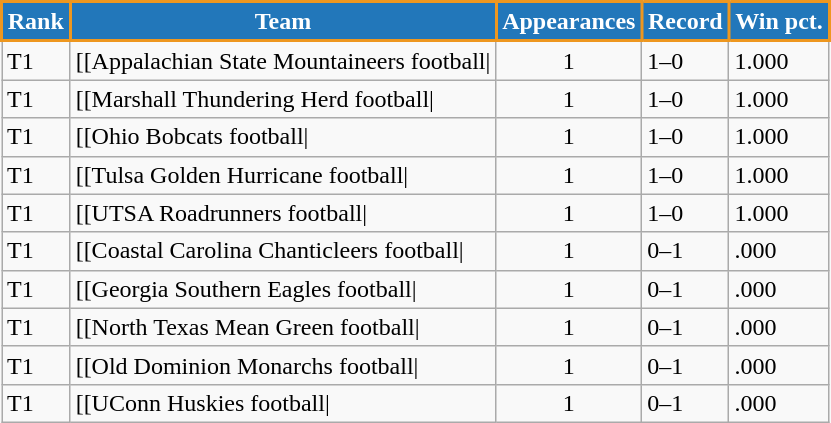<table class="wikitable">
<tr>
<th style="background:#2277ba; color:#FFFFFF; border:2px solid #ee971f;">Rank</th>
<th style="background:#2277ba; color:#FFFFFF; border:2px solid #ee971f;">Team</th>
<th style="background:#2277ba; color:#FFFFFF; border:2px solid #ee971f;">Appearances</th>
<th style="background:#2277ba; color:#FFFFFF; border:2px solid #ee971f;">Record</th>
<th style="background:#2277ba; color:#FFFFFF; border:2px solid #ee971f;">Win pct.</th>
</tr>
<tr>
<td>T1</td>
<td style=>[[Appalachian State Mountaineers football|</td>
<td align=center>1</td>
<td>1–0</td>
<td>1.000</td>
</tr>
<tr>
<td>T1</td>
<td style=>[[Marshall Thundering Herd football|</td>
<td align=center>1</td>
<td>1–0</td>
<td>1.000</td>
</tr>
<tr>
<td>T1</td>
<td style=>[[Ohio Bobcats football|</td>
<td align=center>1</td>
<td>1–0</td>
<td>1.000</td>
</tr>
<tr>
<td>T1</td>
<td style=>[[Tulsa Golden Hurricane football|</td>
<td align=center>1</td>
<td>1–0</td>
<td>1.000</td>
</tr>
<tr>
<td>T1</td>
<td style=>[[UTSA Roadrunners football|</td>
<td align=center>1</td>
<td>1–0</td>
<td>1.000</td>
</tr>
<tr>
<td>T1</td>
<td style=>[[Coastal Carolina Chanticleers football|</td>
<td align=center>1</td>
<td>0–1</td>
<td>.000</td>
</tr>
<tr>
<td>T1</td>
<td style=>[[Georgia Southern Eagles football|</td>
<td align=center>1</td>
<td>0–1</td>
<td>.000</td>
</tr>
<tr>
<td>T1</td>
<td style=>[[North Texas Mean Green football|</td>
<td align=center>1</td>
<td>0–1</td>
<td>.000</td>
</tr>
<tr>
<td>T1</td>
<td style=>[[Old Dominion Monarchs football|</td>
<td align=center>1</td>
<td>0–1</td>
<td>.000</td>
</tr>
<tr>
<td>T1</td>
<td style=>[[UConn Huskies football|</td>
<td align=center>1</td>
<td>0–1</td>
<td>.000</td>
</tr>
</table>
